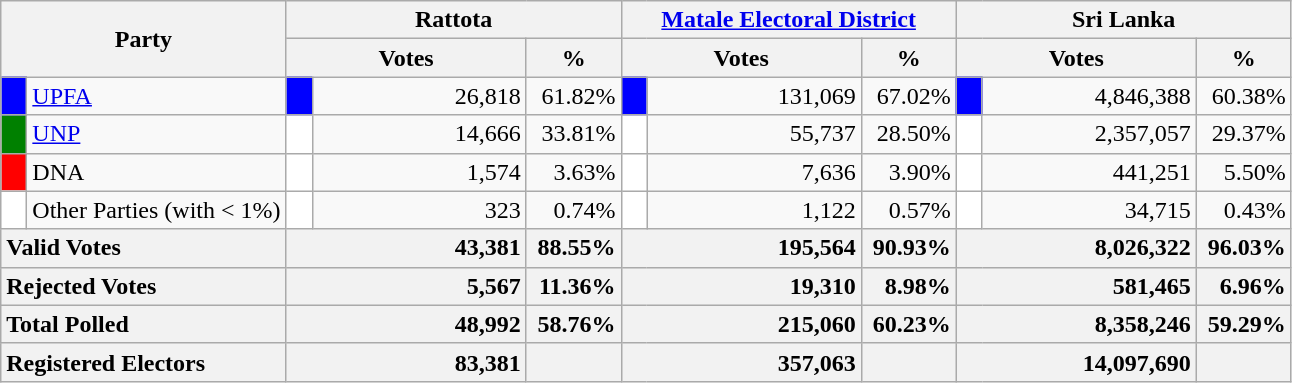<table class="wikitable">
<tr>
<th colspan="2" width="144px"rowspan="2">Party</th>
<th colspan="3" width="216px">Rattota</th>
<th colspan="3" width="216px"><a href='#'>Matale Electoral District</a></th>
<th colspan="3" width="216px">Sri Lanka</th>
</tr>
<tr>
<th colspan="2" width="144px">Votes</th>
<th>%</th>
<th colspan="2" width="144px">Votes</th>
<th>%</th>
<th colspan="2" width="144px">Votes</th>
<th>%</th>
</tr>
<tr>
<td style="background-color:blue;" width="10px"></td>
<td style="text-align:left;"><a href='#'>UPFA</a></td>
<td style="background-color:blue;" width="10px"></td>
<td style="text-align:right;">26,818</td>
<td style="text-align:right;">61.82%</td>
<td style="background-color:blue;" width="10px"></td>
<td style="text-align:right;">131,069</td>
<td style="text-align:right;">67.02%</td>
<td style="background-color:blue;" width="10px"></td>
<td style="text-align:right;">4,846,388</td>
<td style="text-align:right;">60.38%</td>
</tr>
<tr>
<td style="background-color:green;" width="10px"></td>
<td style="text-align:left;"><a href='#'>UNP</a></td>
<td style="background-color:white;" width="10px"></td>
<td style="text-align:right;">14,666</td>
<td style="text-align:right;">33.81%</td>
<td style="background-color:white;" width="10px"></td>
<td style="text-align:right;">55,737</td>
<td style="text-align:right;">28.50%</td>
<td style="background-color:white;" width="10px"></td>
<td style="text-align:right;">2,357,057</td>
<td style="text-align:right;">29.37%</td>
</tr>
<tr>
<td style="background-color:red;" width="10px"></td>
<td style="text-align:left;">DNA</td>
<td style="background-color:white;" width="10px"></td>
<td style="text-align:right;">1,574</td>
<td style="text-align:right;">3.63%</td>
<td style="background-color:white;" width="10px"></td>
<td style="text-align:right;">7,636</td>
<td style="text-align:right;">3.90%</td>
<td style="background-color:white;" width="10px"></td>
<td style="text-align:right;">441,251</td>
<td style="text-align:right;">5.50%</td>
</tr>
<tr>
<td style="background-color:white;" width="10px"></td>
<td style="text-align:left;">Other Parties (with < 1%)</td>
<td style="background-color:white;" width="10px"></td>
<td style="text-align:right;">323</td>
<td style="text-align:right;">0.74%</td>
<td style="background-color:white;" width="10px"></td>
<td style="text-align:right;">1,122</td>
<td style="text-align:right;">0.57%</td>
<td style="background-color:white;" width="10px"></td>
<td style="text-align:right;">34,715</td>
<td style="text-align:right;">0.43%</td>
</tr>
<tr>
<th colspan="2" width="144px"style="text-align:left;">Valid Votes</th>
<th style="text-align:right;"colspan="2" width="144px">43,381</th>
<th style="text-align:right;">88.55%</th>
<th style="text-align:right;"colspan="2" width="144px">195,564</th>
<th style="text-align:right;">90.93%</th>
<th style="text-align:right;"colspan="2" width="144px">8,026,322</th>
<th style="text-align:right;">96.03%</th>
</tr>
<tr>
<th colspan="2" width="144px"style="text-align:left;">Rejected Votes</th>
<th style="text-align:right;"colspan="2" width="144px">5,567</th>
<th style="text-align:right;">11.36%</th>
<th style="text-align:right;"colspan="2" width="144px">19,310</th>
<th style="text-align:right;">8.98%</th>
<th style="text-align:right;"colspan="2" width="144px">581,465</th>
<th style="text-align:right;">6.96%</th>
</tr>
<tr>
<th colspan="2" width="144px"style="text-align:left;">Total Polled</th>
<th style="text-align:right;"colspan="2" width="144px">48,992</th>
<th style="text-align:right;">58.76%</th>
<th style="text-align:right;"colspan="2" width="144px">215,060</th>
<th style="text-align:right;">60.23%</th>
<th style="text-align:right;"colspan="2" width="144px">8,358,246</th>
<th style="text-align:right;">59.29%</th>
</tr>
<tr>
<th colspan="2" width="144px"style="text-align:left;">Registered Electors</th>
<th style="text-align:right;"colspan="2" width="144px">83,381</th>
<th></th>
<th style="text-align:right;"colspan="2" width="144px">357,063</th>
<th></th>
<th style="text-align:right;"colspan="2" width="144px">14,097,690</th>
<th></th>
</tr>
</table>
